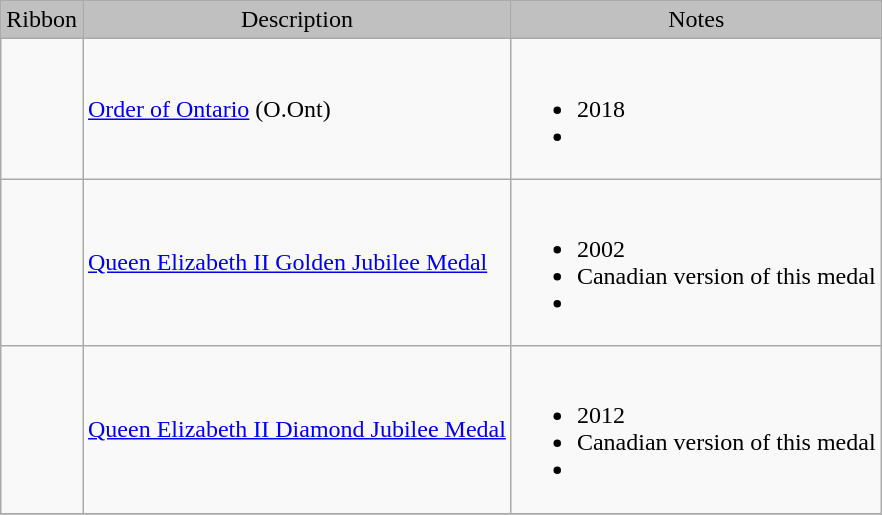<table class="wikitable" style="text-align:left;">
<tr style="background:silver;" align="center">
<td>Ribbon</td>
<td>Description</td>
<td>Notes</td>
</tr>
<tr>
<td></td>
<td><a href='#'>Order of Ontario</a> (O.Ont)</td>
<td><br><ul><li>2018</li><li></li></ul></td>
</tr>
<tr>
<td></td>
<td><a href='#'>Queen Elizabeth II Golden Jubilee Medal</a></td>
<td><br><ul><li>2002</li><li>Canadian version of this medal</li><li></li></ul></td>
</tr>
<tr>
<td></td>
<td><a href='#'>Queen Elizabeth II Diamond Jubilee Medal</a></td>
<td><br><ul><li>2012</li><li>Canadian version of this medal</li><li></li></ul></td>
</tr>
<tr>
</tr>
</table>
